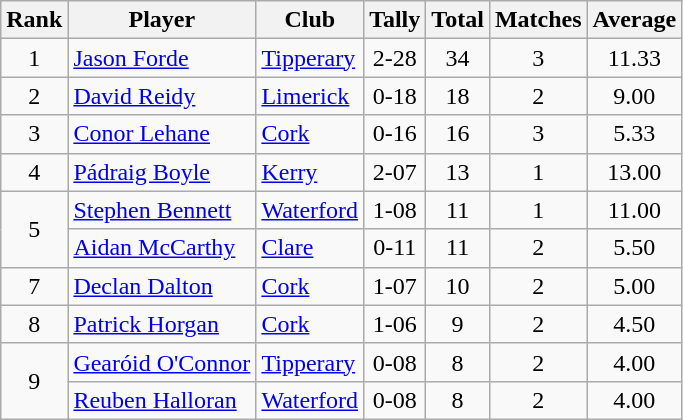<table class="wikitable">
<tr>
<th>Rank</th>
<th>Player</th>
<th>Club</th>
<th>Tally</th>
<th>Total</th>
<th>Matches</th>
<th>Average</th>
</tr>
<tr>
<td rowspan="1" style="text-align:center;">1</td>
<td><a href='#'>Jason Forde</a></td>
<td><a href='#'>Tipperary</a></td>
<td align=center>2-28</td>
<td align=center>34</td>
<td align=center>3</td>
<td align=center>11.33</td>
</tr>
<tr>
<td rowspan="1" style="text-align:center;">2</td>
<td><a href='#'>David Reidy</a></td>
<td><a href='#'>Limerick</a></td>
<td align=center>0-18</td>
<td align=center>18</td>
<td align=center>2</td>
<td align=center>9.00</td>
</tr>
<tr>
<td rowspan="1" style="text-align:center;">3</td>
<td><a href='#'>Conor Lehane</a></td>
<td><a href='#'>Cork</a></td>
<td align=center>0-16</td>
<td align=center>16</td>
<td align=center>3</td>
<td align=center>5.33</td>
</tr>
<tr>
<td rowspan="1" style="text-align:center;">4</td>
<td><a href='#'>Pádraig Boyle</a></td>
<td><a href='#'>Kerry</a></td>
<td align=center>2-07</td>
<td align=center>13</td>
<td align=center>1</td>
<td align=center>13.00</td>
</tr>
<tr>
<td rowspan="2" style="text-align:center;">5</td>
<td><a href='#'>Stephen Bennett</a></td>
<td><a href='#'>Waterford</a></td>
<td align=center>1-08</td>
<td align=center>11</td>
<td align=center>1</td>
<td align=center>11.00</td>
</tr>
<tr>
<td><a href='#'>Aidan McCarthy</a></td>
<td><a href='#'>Clare</a></td>
<td align=center>0-11</td>
<td align=center>11</td>
<td align=center>2</td>
<td align=center>5.50</td>
</tr>
<tr>
<td rowspan="1" style="text-align:center;">7</td>
<td><a href='#'>Declan Dalton</a></td>
<td><a href='#'>Cork</a></td>
<td align=center>1-07</td>
<td align=center>10</td>
<td align=center>2</td>
<td align=center>5.00</td>
</tr>
<tr>
<td rowspan="1" style="text-align:center;">8</td>
<td><a href='#'>Patrick Horgan</a></td>
<td><a href='#'>Cork</a></td>
<td align=center>1-06</td>
<td align=center>9</td>
<td align=center>2</td>
<td align=center>4.50</td>
</tr>
<tr>
<td rowspan="2" style="text-align:center;">9</td>
<td><a href='#'>Gearóid O'Connor</a></td>
<td><a href='#'>Tipperary</a></td>
<td align=center>0-08</td>
<td align=center>8</td>
<td align=center>2</td>
<td align=center>4.00</td>
</tr>
<tr>
<td><a href='#'>Reuben Halloran</a></td>
<td><a href='#'>Waterford</a></td>
<td align=center>0-08</td>
<td align=center>8</td>
<td align=center>2</td>
<td align=center>4.00</td>
</tr>
</table>
